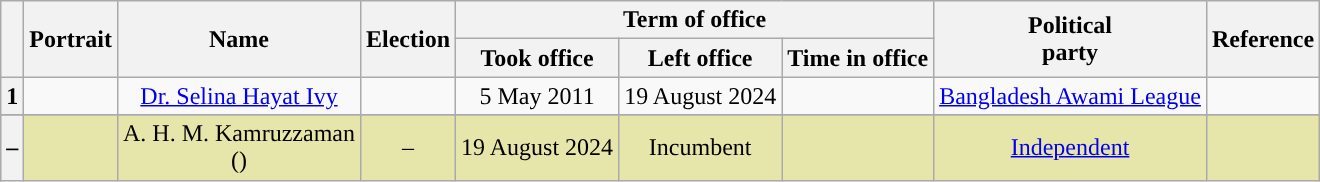<table class="wikitable" style="text-align:center">
<tr>
<th rowspan="2"></th>
<th rowspan="2">Portrait</th>
<th rowspan="2">Name<br></th>
<th rowspan="2">Election</th>
<th colspan="3"><strong>Term of office</strong></th>
<th rowspan="2"><strong>Political<br> party</strong></th>
<th rowspan="2"><strong>Reference</strong></th>
</tr>
<tr>
<th><strong>Took office</strong></th>
<th><strong>Left office</strong></th>
<th><strong>Time in office</strong></th>
</tr>
<tr>
<th style="background:">1</th>
<td align=center></td>
<td><a href='#'>Dr. Selina Hayat Ivy</a></td>
<td></td>
<td align=center>5 May 2011</td>
<td align=center>19 August 2024</td>
<td></td>
<td><a href='#'>Bangladesh Awami League</a></td>
<td></td>
</tr>
<tr>
</tr>
<tr style="background:#e6e6aa;">
<th style="background:">–</th>
<td align=center></td>
<td>A. H. M. Kamruzzaman<br>()</td>
<td>–</td>
<td align=center>19 August 2024</td>
<td align=center>Incumbent</td>
<td></td>
<td><a href='#'>Independent</a></td>
<td></td>
</tr>
</table>
